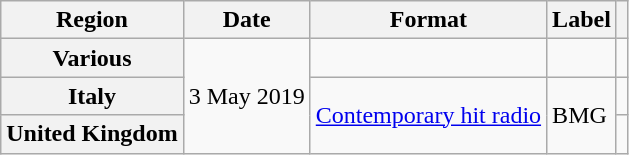<table class="wikitable plainrowheaders">
<tr>
<th scope="col">Region</th>
<th scope="col">Date</th>
<th scope="col">Format</th>
<th scope="col">Label</th>
<th scope="col"></th>
</tr>
<tr>
<th scope="row">Various</th>
<td rowspan="3">3 May 2019</td>
<td></td>
<td></td>
<td></td>
</tr>
<tr>
<th scope="row">Italy</th>
<td rowspan="2"><a href='#'>Contemporary hit radio</a></td>
<td rowspan="2">BMG</td>
<td></td>
</tr>
<tr>
<th scope="row">United Kingdom</th>
<td></td>
</tr>
</table>
